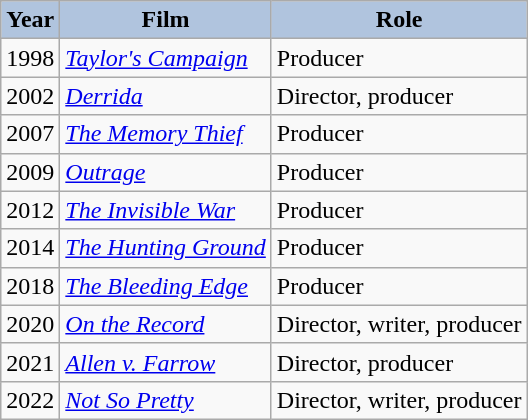<table class="wikitable">
<tr>
<th style="background:#B0C4DE;">Year</th>
<th style="background:#B0C4DE;">Film</th>
<th style="background:#B0C4DE;">Role</th>
</tr>
<tr>
<td>1998</td>
<td><em><a href='#'>Taylor's Campaign</a></em></td>
<td>Producer</td>
</tr>
<tr>
<td>2002</td>
<td><em><a href='#'>Derrida</a></em></td>
<td>Director, producer</td>
</tr>
<tr>
<td>2007</td>
<td><em><a href='#'>The Memory Thief</a></em></td>
<td>Producer</td>
</tr>
<tr>
<td>2009</td>
<td><em><a href='#'>Outrage</a></em></td>
<td>Producer</td>
</tr>
<tr>
<td>2012</td>
<td><em><a href='#'>The Invisible War</a></em></td>
<td>Producer</td>
</tr>
<tr>
<td>2014</td>
<td><em><a href='#'>The Hunting Ground</a></em></td>
<td>Producer</td>
</tr>
<tr>
<td>2018</td>
<td><em><a href='#'>The Bleeding Edge</a></em></td>
<td>Producer</td>
</tr>
<tr>
<td>2020</td>
<td><em><a href='#'>On the Record</a></em></td>
<td>Director, writer, producer</td>
</tr>
<tr>
<td>2021</td>
<td><em><a href='#'>Allen v. Farrow</a></em></td>
<td>Director, producer</td>
</tr>
<tr>
<td>2022</td>
<td><em><a href='#'>Not So Pretty</a></em></td>
<td>Director, writer, producer</td>
</tr>
</table>
